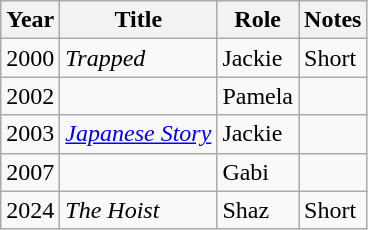<table class="wikitable sortable">
<tr>
<th>Year</th>
<th>Title</th>
<th>Role</th>
<th class="unsortable">Notes</th>
</tr>
<tr>
<td>2000</td>
<td><em>Trapped</em></td>
<td>Jackie</td>
<td>Short</td>
</tr>
<tr>
<td>2002</td>
<td><em></em></td>
<td>Pamela</td>
<td></td>
</tr>
<tr>
<td>2003</td>
<td><em><a href='#'>Japanese Story</a></em></td>
<td>Jackie</td>
<td></td>
</tr>
<tr>
<td>2007</td>
<td><em></em></td>
<td>Gabi</td>
<td></td>
</tr>
<tr>
<td>2024</td>
<td><em>The Hoist</em></td>
<td>Shaz</td>
<td>Short</td>
</tr>
</table>
